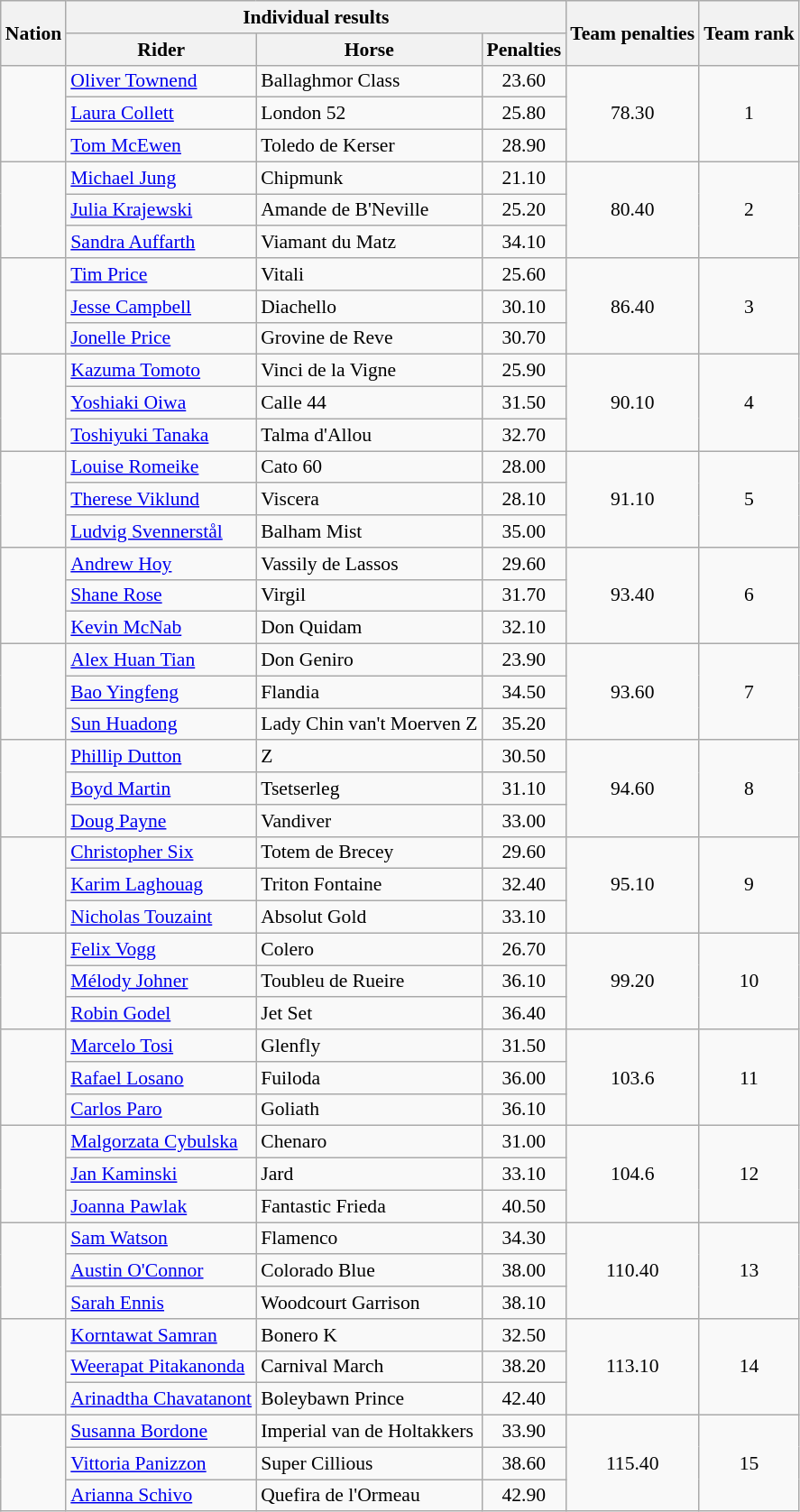<table class="wikitable sortable" style="font-size:90%">
<tr>
<th rowspan="2">Nation</th>
<th colspan="3">Individual results</th>
<th rowspan="2">Team penalties</th>
<th rowspan="2">Team rank</th>
</tr>
<tr>
<th>Rider</th>
<th>Horse</th>
<th>Penalties</th>
</tr>
<tr>
<td rowspan="3"></td>
<td><a href='#'>Oliver Townend</a></td>
<td>Ballaghmor Class</td>
<td align=center>23.60</td>
<td rowspan="3" align="center">78.30</td>
<td rowspan="3" align="center">1</td>
</tr>
<tr>
<td><a href='#'>Laura Collett</a></td>
<td>London 52</td>
<td align=center>25.80</td>
</tr>
<tr>
<td><a href='#'>Tom McEwen</a></td>
<td>Toledo de Kerser</td>
<td align=center>28.90</td>
</tr>
<tr>
<td rowspan="3"></td>
<td><a href='#'>Michael Jung</a></td>
<td>Chipmunk</td>
<td align=center>21.10</td>
<td rowspan="3" align=center>80.40</td>
<td rowspan="3" align=center>2</td>
</tr>
<tr>
<td><a href='#'>Julia Krajewski</a></td>
<td>Amande de B'Neville</td>
<td align=center>25.20</td>
</tr>
<tr>
<td><a href='#'>Sandra Auffarth</a></td>
<td>Viamant du Matz</td>
<td align=center>34.10</td>
</tr>
<tr>
<td rowspan="3"></td>
<td><a href='#'>Tim Price</a></td>
<td>Vitali</td>
<td align="center">25.60</td>
<td rowspan="3" align="center">86.40</td>
<td rowspan="3" align="center">3</td>
</tr>
<tr>
<td><a href='#'>Jesse Campbell</a></td>
<td>Diachello</td>
<td align=center>30.10</td>
</tr>
<tr>
<td><a href='#'>Jonelle Price</a></td>
<td>Grovine de Reve</td>
<td align=center>30.70</td>
</tr>
<tr>
<td rowspan="3"></td>
<td><a href='#'>Kazuma Tomoto</a></td>
<td>Vinci de la Vigne</td>
<td align=center>25.90</td>
<td rowspan="3" align=center>90.10</td>
<td rowspan="3" align=center>4</td>
</tr>
<tr>
<td><a href='#'>Yoshiaki Oiwa</a></td>
<td>Calle 44</td>
<td align=center>31.50</td>
</tr>
<tr>
<td><a href='#'>Toshiyuki Tanaka</a></td>
<td>Talma d'Allou</td>
<td align=center>32.70</td>
</tr>
<tr>
<td rowspan="3"></td>
<td><a href='#'>Louise Romeike</a></td>
<td>Cato 60</td>
<td align=center>28.00</td>
<td rowspan="3" align=center>91.10</td>
<td rowspan="3" align=center>5</td>
</tr>
<tr>
<td><a href='#'>Therese Viklund</a></td>
<td>Viscera</td>
<td align=center>28.10</td>
</tr>
<tr>
<td><a href='#'>Ludvig Svennerstål</a></td>
<td>Balham Mist</td>
<td align=center>35.00</td>
</tr>
<tr>
<td rowspan="3"></td>
<td><a href='#'>Andrew Hoy</a></td>
<td>Vassily de Lassos</td>
<td align=center>29.60</td>
<td rowspan="3" align=center>93.40</td>
<td rowspan="3" align=center>6</td>
</tr>
<tr>
<td><a href='#'>Shane Rose</a></td>
<td>Virgil</td>
<td align=center>31.70</td>
</tr>
<tr>
<td><a href='#'>Kevin McNab</a></td>
<td>Don Quidam</td>
<td align=center>32.10</td>
</tr>
<tr>
<td rowspan="3"></td>
<td><a href='#'>Alex Huan Tian</a></td>
<td>Don Geniro</td>
<td align=center>23.90</td>
<td rowspan="3" align=center>93.60</td>
<td rowspan="3" align=center>7</td>
</tr>
<tr>
<td><a href='#'>Bao Yingfeng</a></td>
<td>Flandia</td>
<td align=center>34.50</td>
</tr>
<tr>
<td><a href='#'>Sun Huadong</a></td>
<td>Lady Chin van't Moerven Z</td>
<td align=center>35.20</td>
</tr>
<tr>
<td rowspan="3"></td>
<td><a href='#'>Phillip Dutton</a></td>
<td>Z</td>
<td align=center>30.50</td>
<td rowspan="3" align=center>94.60</td>
<td rowspan="3" align=center>8</td>
</tr>
<tr>
<td><a href='#'>Boyd Martin</a></td>
<td>Tsetserleg</td>
<td align=center>31.10</td>
</tr>
<tr>
<td><a href='#'>Doug Payne</a></td>
<td>Vandiver</td>
<td align=center>33.00</td>
</tr>
<tr>
<td rowspan="3"></td>
<td><a href='#'>Christopher Six</a></td>
<td>Totem de Brecey</td>
<td align=center>29.60</td>
<td rowspan="3" align=center>95.10</td>
<td rowspan="3" align=center>9</td>
</tr>
<tr>
<td><a href='#'>Karim Laghouag</a></td>
<td>Triton Fontaine</td>
<td align=center>32.40</td>
</tr>
<tr>
<td><a href='#'>Nicholas Touzaint</a></td>
<td>Absolut Gold</td>
<td align=center>33.10</td>
</tr>
<tr>
<td rowspan="3"></td>
<td><a href='#'>Felix Vogg</a></td>
<td>Colero</td>
<td align=center>26.70</td>
<td rowspan="3" align=center>99.20</td>
<td rowspan="3" align=center>10</td>
</tr>
<tr>
<td><a href='#'>Mélody Johner</a></td>
<td>Toubleu de Rueire</td>
<td align=center>36.10</td>
</tr>
<tr>
<td><a href='#'>Robin Godel</a></td>
<td>Jet Set</td>
<td align=center>36.40</td>
</tr>
<tr>
<td rowspan="3"></td>
<td><a href='#'>Marcelo Tosi</a></td>
<td>Glenfly</td>
<td align=center>31.50</td>
<td rowspan="3" align=center>103.6</td>
<td rowspan="3" align=center>11</td>
</tr>
<tr>
<td><a href='#'>Rafael Losano</a></td>
<td>Fuiloda</td>
<td align=center>36.00</td>
</tr>
<tr>
<td><a href='#'>Carlos Paro</a></td>
<td>Goliath</td>
<td align=center>36.10</td>
</tr>
<tr>
<td rowspan="3"></td>
<td><a href='#'>Malgorzata Cybulska</a></td>
<td>Chenaro</td>
<td align=center>31.00</td>
<td rowspan="3" align=center>104.6</td>
<td rowspan="3" align=center>12</td>
</tr>
<tr>
<td><a href='#'>Jan Kaminski</a></td>
<td>Jard</td>
<td align=center>33.10</td>
</tr>
<tr>
<td><a href='#'>Joanna Pawlak</a></td>
<td>Fantastic Frieda</td>
<td align=center>40.50</td>
</tr>
<tr>
<td rowspan="3"></td>
<td><a href='#'>Sam Watson</a></td>
<td>Flamenco</td>
<td align=center>34.30</td>
<td rowspan="3" align=center>110.40</td>
<td rowspan="3" align=center>13</td>
</tr>
<tr>
<td><a href='#'>Austin O'Connor</a></td>
<td>Colorado Blue</td>
<td align=center>38.00</td>
</tr>
<tr>
<td><a href='#'>Sarah Ennis</a></td>
<td>Woodcourt Garrison</td>
<td align=center>38.10</td>
</tr>
<tr>
<td rowspan="3"></td>
<td><a href='#'>Korntawat Samran</a></td>
<td>Bonero K</td>
<td align=center>32.50</td>
<td rowspan="3" align=center>113.10</td>
<td rowspan="3" align=center>14</td>
</tr>
<tr>
<td><a href='#'>Weerapat Pitakanonda</a></td>
<td>Carnival March</td>
<td align=center>38.20</td>
</tr>
<tr>
<td><a href='#'>Arinadtha Chavatanont</a></td>
<td>Boleybawn Prince</td>
<td align=center>42.40</td>
</tr>
<tr>
<td rowspan="3"></td>
<td><a href='#'>Susanna Bordone</a></td>
<td>Imperial van de Holtakkers</td>
<td align=center>33.90</td>
<td rowspan="3" align=center>115.40</td>
<td rowspan="3" align=center>15</td>
</tr>
<tr>
<td><a href='#'>Vittoria Panizzon</a></td>
<td>Super Cillious</td>
<td align=center>38.60</td>
</tr>
<tr>
<td><a href='#'>Arianna Schivo</a></td>
<td>Quefira de l'Ormeau</td>
<td align=center>42.90</td>
</tr>
</table>
